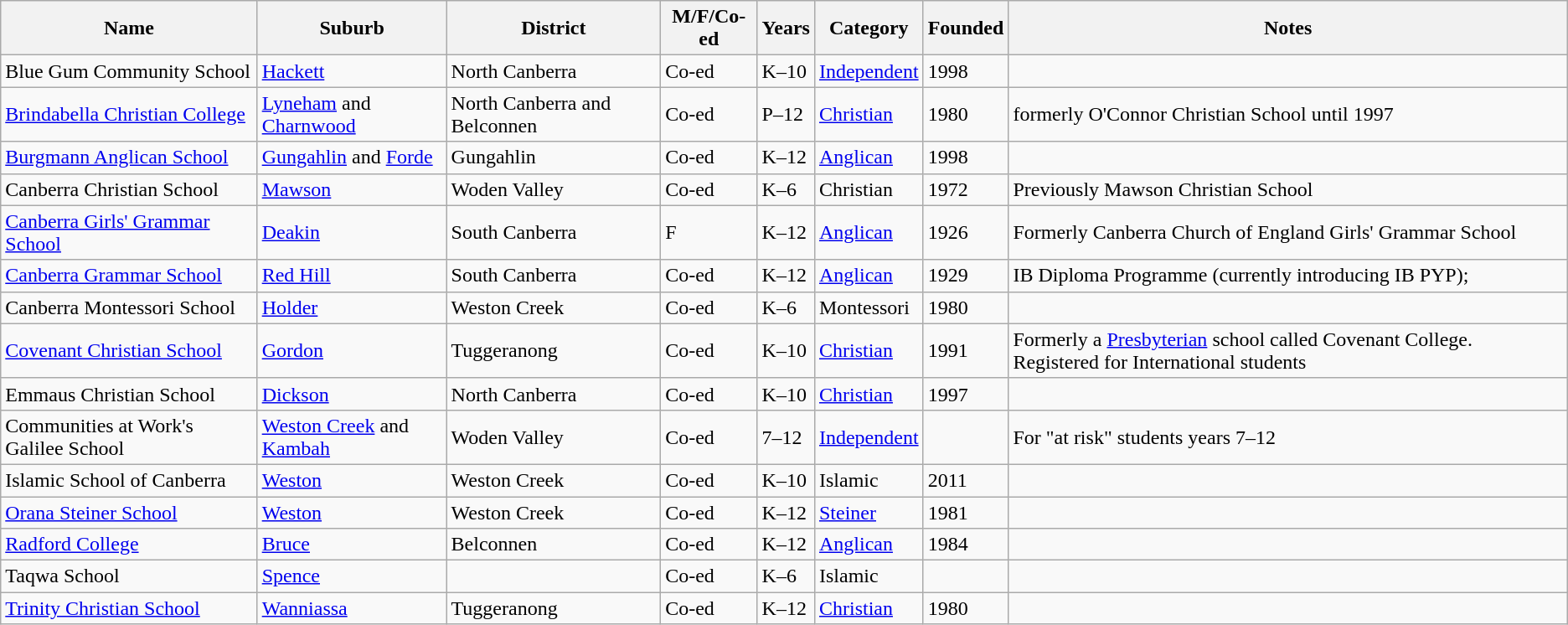<table class="wikitable sortable"|->
<tr>
<th>Name</th>
<th>Suburb</th>
<th>District</th>
<th>M/F/Co-ed</th>
<th>Years</th>
<th>Category</th>
<th>Founded</th>
<th>Notes</th>
</tr>
<tr>
<td>Blue Gum Community School</td>
<td><a href='#'>Hackett</a></td>
<td>North Canberra</td>
<td>Co-ed</td>
<td>K–10</td>
<td><a href='#'>Independent</a></td>
<td>1998</td>
<td></td>
</tr>
<tr>
<td><a href='#'>Brindabella Christian College</a></td>
<td><a href='#'>Lyneham</a> and <a href='#'>Charnwood</a></td>
<td>North Canberra and Belconnen</td>
<td>Co-ed</td>
<td>P–12</td>
<td><a href='#'>Christian</a></td>
<td>1980</td>
<td>formerly O'Connor Christian School until 1997</td>
</tr>
<tr>
<td><a href='#'>Burgmann Anglican School</a></td>
<td><a href='#'>Gungahlin</a> and <a href='#'>Forde</a></td>
<td>Gungahlin</td>
<td>Co-ed</td>
<td>K–12</td>
<td><a href='#'>Anglican</a></td>
<td>1998</td>
<td></td>
</tr>
<tr>
<td>Canberra Christian School</td>
<td><a href='#'>Mawson</a></td>
<td>Woden Valley</td>
<td>Co-ed</td>
<td>K–6</td>
<td>Christian</td>
<td>1972</td>
<td>Previously Mawson Christian School</td>
</tr>
<tr>
<td><a href='#'>Canberra Girls' Grammar School</a></td>
<td><a href='#'>Deakin</a></td>
<td>South Canberra</td>
<td>F</td>
<td>K–12</td>
<td><a href='#'>Anglican</a></td>
<td>1926</td>
<td>Formerly Canberra Church of England Girls' Grammar School</td>
</tr>
<tr>
<td><a href='#'>Canberra Grammar School</a></td>
<td><a href='#'>Red Hill</a></td>
<td>South Canberra</td>
<td>Co-ed</td>
<td>K–12</td>
<td><a href='#'>Anglican</a></td>
<td>1929</td>
<td>IB Diploma Programme (currently introducing IB PYP);</td>
</tr>
<tr>
<td>Canberra Montessori School</td>
<td><a href='#'>Holder</a></td>
<td>Weston Creek</td>
<td>Co-ed</td>
<td>K–6</td>
<td>Montessori</td>
<td>1980</td>
<td></td>
</tr>
<tr>
<td><a href='#'>Covenant Christian School</a></td>
<td><a href='#'>Gordon</a></td>
<td>Tuggeranong</td>
<td>Co-ed</td>
<td>K–10</td>
<td><a href='#'>Christian</a></td>
<td>1991</td>
<td>Formerly a <a href='#'>Presbyterian</a> school called Covenant College. Registered for International students</td>
</tr>
<tr>
<td>Emmaus Christian School</td>
<td><a href='#'>Dickson</a></td>
<td>North Canberra</td>
<td>Co-ed</td>
<td>K–10</td>
<td><a href='#'>Christian</a></td>
<td>1997</td>
<td></td>
</tr>
<tr>
<td>Communities at Work's Galilee School</td>
<td><a href='#'>Weston Creek</a> and <a href='#'>Kambah</a></td>
<td>Woden Valley</td>
<td>Co-ed</td>
<td>7–12</td>
<td><a href='#'>Independent</a></td>
<td></td>
<td>For "at risk" students years 7–12</td>
</tr>
<tr>
<td>Islamic School of Canberra</td>
<td><a href='#'>Weston</a></td>
<td>Weston Creek</td>
<td>Co-ed</td>
<td>K–10</td>
<td>Islamic</td>
<td>2011</td>
<td></td>
</tr>
<tr>
<td><a href='#'>Orana Steiner School</a></td>
<td><a href='#'>Weston</a></td>
<td>Weston Creek</td>
<td>Co-ed</td>
<td>K–12</td>
<td><a href='#'>Steiner</a></td>
<td>1981</td>
<td></td>
</tr>
<tr>
<td><a href='#'>Radford College</a></td>
<td><a href='#'>Bruce</a></td>
<td>Belconnen</td>
<td>Co-ed</td>
<td>K–12</td>
<td><a href='#'>Anglican</a></td>
<td>1984</td>
<td></td>
</tr>
<tr>
<td>Taqwa School</td>
<td><a href='#'>Spence</a></td>
<td></td>
<td>Co-ed</td>
<td>K–6</td>
<td>Islamic</td>
<td></td>
<td></td>
</tr>
<tr>
<td><a href='#'>Trinity Christian School</a></td>
<td><a href='#'>Wanniassa</a></td>
<td>Tuggeranong</td>
<td>Co-ed</td>
<td>K–12</td>
<td><a href='#'>Christian</a></td>
<td>1980</td>
<td></td>
</tr>
</table>
